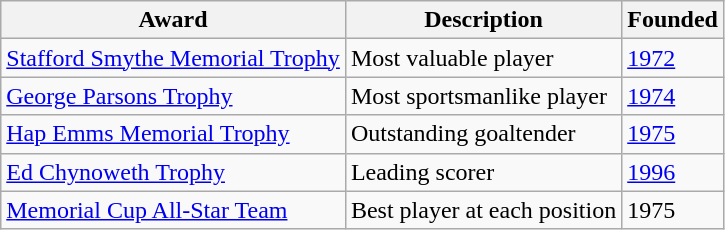<table class="wikitable sortable">
<tr>
<th>Award</th>
<th>Description</th>
<th>Founded</th>
</tr>
<tr>
<td><a href='#'>Stafford Smythe Memorial Trophy</a></td>
<td>Most valuable player</td>
<td><a href='#'>1972</a></td>
</tr>
<tr>
<td><a href='#'>George Parsons Trophy</a></td>
<td>Most sportsmanlike player</td>
<td><a href='#'>1974</a></td>
</tr>
<tr>
<td><a href='#'>Hap Emms Memorial Trophy</a></td>
<td>Outstanding goaltender</td>
<td><a href='#'>1975</a></td>
</tr>
<tr>
<td><a href='#'>Ed Chynoweth Trophy</a></td>
<td>Leading scorer</td>
<td><a href='#'>1996</a></td>
</tr>
<tr>
<td><a href='#'>Memorial Cup All-Star Team</a></td>
<td>Best player at each position</td>
<td>1975</td>
</tr>
</table>
